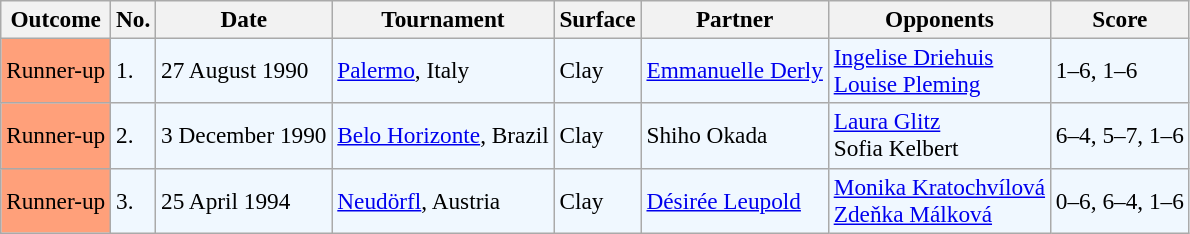<table class="sortable wikitable" style=font-size:97%>
<tr>
<th>Outcome</th>
<th>No.</th>
<th>Date</th>
<th>Tournament</th>
<th>Surface</th>
<th>Partner</th>
<th>Opponents</th>
<th>Score</th>
</tr>
<tr style="background:#f0f8ff;">
<td bgcolor=FFA07A>Runner-up</td>
<td>1.</td>
<td>27 August 1990</td>
<td><a href='#'>Palermo</a>, Italy</td>
<td>Clay</td>
<td> <a href='#'>Emmanuelle Derly</a></td>
<td> <a href='#'>Ingelise Driehuis</a> <br>  <a href='#'>Louise Pleming</a></td>
<td>1–6, 1–6</td>
</tr>
<tr style="background:#f0f8ff;">
<td bgcolor=FFA07A>Runner-up</td>
<td>2.</td>
<td>3 December 1990</td>
<td><a href='#'>Belo Horizonte</a>, Brazil</td>
<td>Clay</td>
<td> Shiho Okada</td>
<td> <a href='#'>Laura Glitz</a> <br>  Sofia Kelbert</td>
<td>6–4, 5–7, 1–6</td>
</tr>
<tr style="background:#f0f8ff;">
<td style="background:#ffa07a;">Runner-up</td>
<td>3.</td>
<td>25 April 1994</td>
<td><a href='#'>Neudörfl</a>, Austria</td>
<td>Clay</td>
<td> <a href='#'>Désirée Leupold</a></td>
<td> <a href='#'>Monika Kratochvílová</a> <br>  <a href='#'>Zdeňka Málková</a></td>
<td>0–6, 6–4, 1–6</td>
</tr>
</table>
